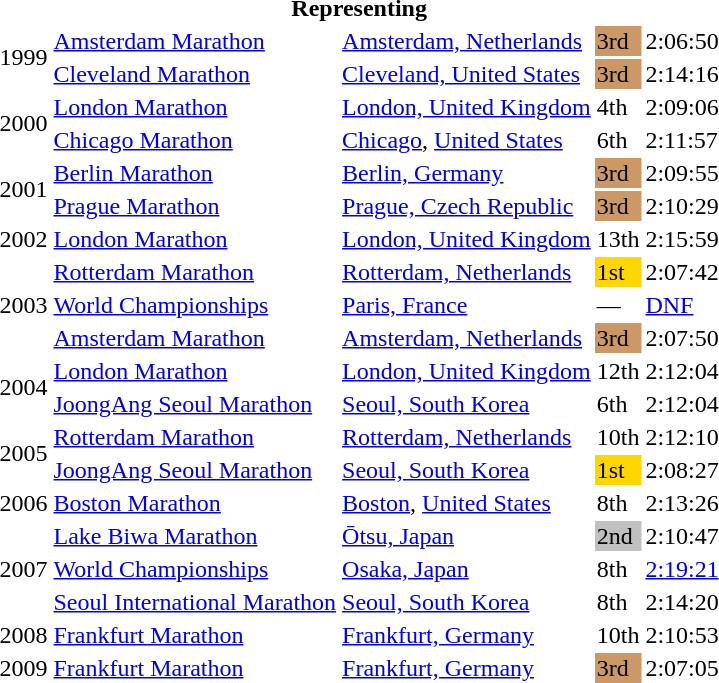<table>
<tr>
<th colspan="5">Representing </th>
</tr>
<tr>
<td rowspan=2>1999</td>
<td><a href='#'>Amsterdam Marathon</a></td>
<td><a href='#'>Amsterdam, Netherlands</a></td>
<td bgcolor="cc9966">3rd</td>
<td>2:06:50</td>
</tr>
<tr>
<td><a href='#'>Cleveland Marathon</a></td>
<td><a href='#'>Cleveland, United States</a></td>
<td bgcolor="cc9966">3rd</td>
<td>2:14:16</td>
</tr>
<tr>
<td rowspan=2>2000</td>
<td><a href='#'>London Marathon</a></td>
<td><a href='#'>London, United Kingdom</a></td>
<td>4th</td>
<td>2:09:06</td>
</tr>
<tr>
<td><a href='#'>Chicago Marathon</a></td>
<td><a href='#'>Chicago</a>, <a href='#'>United States</a></td>
<td>6th</td>
<td>2:11:57</td>
</tr>
<tr>
<td rowspan=2>2001</td>
<td><a href='#'>Berlin Marathon</a></td>
<td><a href='#'>Berlin, Germany</a></td>
<td bgcolor="cc9966">3rd</td>
<td>2:09:55</td>
</tr>
<tr>
<td><a href='#'>Prague Marathon</a></td>
<td><a href='#'>Prague, Czech Republic</a></td>
<td bgcolor="cc9966">3rd</td>
<td>2:10:29</td>
</tr>
<tr>
<td>2002</td>
<td><a href='#'>London Marathon</a></td>
<td><a href='#'>London, United Kingdom</a></td>
<td>13th</td>
<td>2:15:59</td>
</tr>
<tr>
<td rowspan=3>2003</td>
<td><a href='#'>Rotterdam Marathon</a></td>
<td><a href='#'>Rotterdam, Netherlands</a></td>
<td bgcolor="gold">1st</td>
<td>2:07:42</td>
</tr>
<tr>
<td><a href='#'>World Championships</a></td>
<td><a href='#'>Paris, France</a></td>
<td>—</td>
<td><a href='#'>DNF</a></td>
</tr>
<tr>
<td><a href='#'>Amsterdam Marathon</a></td>
<td><a href='#'>Amsterdam, Netherlands</a></td>
<td bgcolor="cc9966">3rd</td>
<td>2:07:50</td>
</tr>
<tr>
<td rowspan=2>2004</td>
<td><a href='#'>London Marathon</a></td>
<td><a href='#'>London, United Kingdom</a></td>
<td>12th</td>
<td>2:12:04</td>
</tr>
<tr>
<td><a href='#'>JoongAng Seoul Marathon</a></td>
<td><a href='#'>Seoul, South Korea</a></td>
<td>6th</td>
<td>2:12:04</td>
</tr>
<tr>
<td rowspan=2>2005</td>
<td><a href='#'>Rotterdam Marathon</a></td>
<td><a href='#'>Rotterdam, Netherlands</a></td>
<td>10th</td>
<td>2:12:10</td>
</tr>
<tr>
<td><a href='#'>JoongAng Seoul Marathon</a></td>
<td><a href='#'>Seoul, South Korea</a></td>
<td bgcolor="gold">1st</td>
<td>2:08:27</td>
</tr>
<tr>
<td>2006</td>
<td><a href='#'>Boston Marathon</a></td>
<td><a href='#'>Boston</a>, <a href='#'>United States</a></td>
<td>8th</td>
<td>2:13:26</td>
</tr>
<tr>
<td rowspan=3>2007</td>
<td><a href='#'>Lake Biwa Marathon</a></td>
<td><a href='#'>Ōtsu, Japan</a></td>
<td bgcolor="silver">2nd</td>
<td>2:10:47</td>
</tr>
<tr>
<td><a href='#'>World Championships</a></td>
<td><a href='#'>Osaka, Japan</a></td>
<td>8th</td>
<td><a href='#'>2:19:21</a></td>
</tr>
<tr>
<td><a href='#'>Seoul International Marathon</a></td>
<td><a href='#'>Seoul, South Korea</a></td>
<td>8th</td>
<td>2:14:20</td>
</tr>
<tr>
<td>2008</td>
<td><a href='#'>Frankfurt Marathon</a></td>
<td><a href='#'>Frankfurt, Germany</a></td>
<td>10th</td>
<td>2:10:53</td>
</tr>
<tr>
<td>2009</td>
<td><a href='#'>Frankfurt Marathon</a></td>
<td><a href='#'>Frankfurt, Germany</a></td>
<td bgcolor="cc9966">3rd</td>
<td>2:07:05</td>
</tr>
</table>
